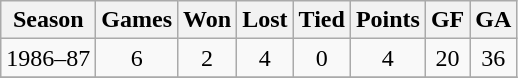<table class="wikitable" style="text-align:center">
<tr>
<th>Season</th>
<th>Games</th>
<th>Won</th>
<th>Lost</th>
<th>Tied</th>
<th>Points</th>
<th>GF</th>
<th>GA</th>
</tr>
<tr>
<td>1986–87</td>
<td>6</td>
<td>2</td>
<td>4</td>
<td>0</td>
<td>4</td>
<td>20</td>
<td>36</td>
</tr>
<tr>
</tr>
</table>
